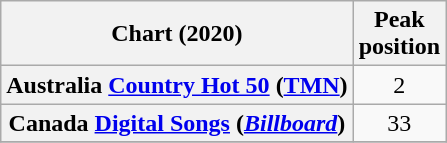<table class="wikitable sortable plainrowheaders" style="text-align:center;">
<tr>
<th>Chart (2020)</th>
<th>Peak <br> position</th>
</tr>
<tr>
<th scope="row">Australia <a href='#'>Country Hot 50</a> (<a href='#'>TMN</a>)</th>
<td>2</td>
</tr>
<tr>
<th scope="row">Canada <a href='#'>Digital Songs</a> (<a href='#'><em>Billboard</em></a>)</th>
<td>33</td>
</tr>
<tr>
</tr>
</table>
